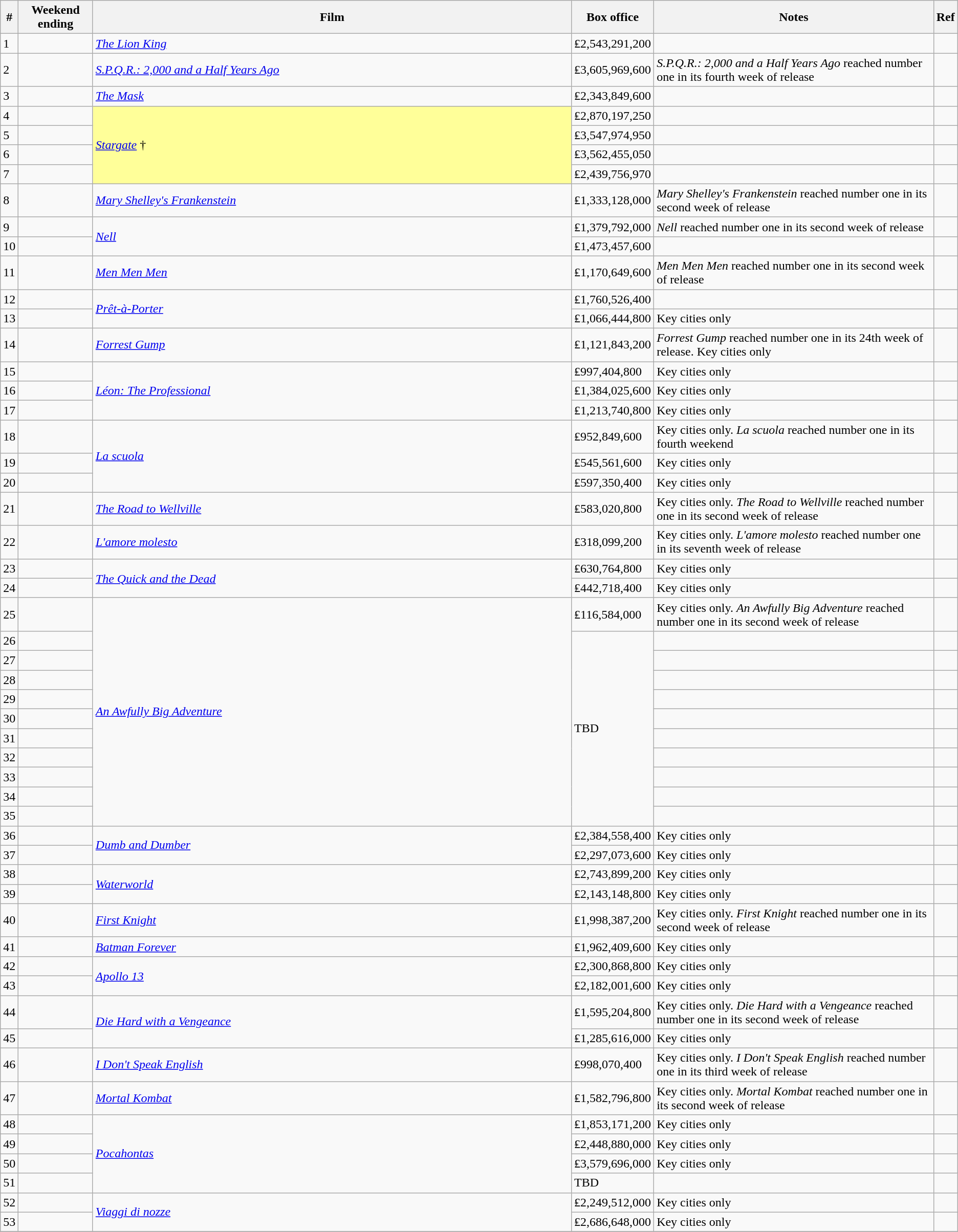<table class="wikitable sortable">
<tr>
<th abbr="Week">#</th>
<th abbr="Date">Weekend ending</th>
<th width="50%">Film</th>
<th abbr="Box Office">Box office</th>
<th>Notes</th>
<th>Ref</th>
</tr>
<tr>
<td>1</td>
<td></td>
<td><em><a href='#'>The Lion King</a></em></td>
<td>₤2,543,291,200</td>
<td></td>
<td></td>
</tr>
<tr>
<td>2</td>
<td></td>
<td><em><a href='#'>S.P.Q.R.: 2,000 and a Half Years Ago</a></em></td>
<td>₤3,605,969,600</td>
<td><em>S.P.Q.R.: 2,000 and a Half Years Ago</em> reached number one in its fourth week of release</td>
<td></td>
</tr>
<tr>
<td>3</td>
<td></td>
<td><em><a href='#'>The Mask</a></em></td>
<td>₤2,343,849,600</td>
<td></td>
<td></td>
</tr>
<tr>
<td>4</td>
<td></td>
<td rowspan="4" style="background-color:#FFFF99"><em><a href='#'>Stargate</a></em> †</td>
<td>₤2,870,197,250</td>
<td></td>
<td></td>
</tr>
<tr>
<td>5</td>
<td></td>
<td>₤3,547,974,950</td>
<td></td>
<td></td>
</tr>
<tr>
<td>6</td>
<td></td>
<td>₤3,562,455,050</td>
<td></td>
<td></td>
</tr>
<tr>
<td>7</td>
<td></td>
<td>₤2,439,756,970</td>
<td></td>
<td></td>
</tr>
<tr>
<td>8</td>
<td></td>
<td><em><a href='#'>Mary Shelley's Frankenstein</a></em></td>
<td>₤1,333,128,000</td>
<td><em>Mary Shelley's Frankenstein</em> reached number one in its second week of release</td>
<td></td>
</tr>
<tr>
<td>9</td>
<td></td>
<td rowspan="2"><em><a href='#'>Nell</a></em></td>
<td>₤1,379,792,000</td>
<td><em>Nell</em> reached number one in its second week of release</td>
<td></td>
</tr>
<tr>
<td>10</td>
<td></td>
<td>₤1,473,457,600</td>
<td></td>
<td></td>
</tr>
<tr>
<td>11</td>
<td></td>
<td><em><a href='#'>Men Men Men</a></em></td>
<td>₤1,170,649,600</td>
<td><em>Men Men Men</em> reached number one in its second week of release</td>
<td></td>
</tr>
<tr>
<td>12</td>
<td></td>
<td rowspan="2"><em><a href='#'>Prêt-à-Porter</a></em></td>
<td>₤1,760,526,400</td>
<td></td>
<td></td>
</tr>
<tr>
<td>13</td>
<td></td>
<td>₤1,066,444,800</td>
<td>Key cities only</td>
<td></td>
</tr>
<tr>
<td>14</td>
<td></td>
<td><em><a href='#'>Forrest Gump</a></em></td>
<td>₤1,121,843,200</td>
<td><em>Forrest Gump</em> reached number one in its 24th week of release. Key cities only</td>
<td></td>
</tr>
<tr>
<td>15</td>
<td></td>
<td rowspan="3"><em><a href='#'>Léon: The Professional</a></em></td>
<td>₤997,404,800</td>
<td>Key cities only</td>
<td></td>
</tr>
<tr>
<td>16</td>
<td></td>
<td>₤1,384,025,600</td>
<td>Key cities only</td>
<td></td>
</tr>
<tr>
<td>17</td>
<td></td>
<td>₤1,213,740,800</td>
<td>Key cities only</td>
<td></td>
</tr>
<tr>
<td>18</td>
<td></td>
<td rowspan="3"><em><a href='#'>La scuola</a></em></td>
<td>₤952,849,600</td>
<td>Key cities only. <em>La scuola</em> reached number one in its fourth weekend</td>
<td></td>
</tr>
<tr>
<td>19</td>
<td></td>
<td>₤545,561,600</td>
<td>Key cities only</td>
<td></td>
</tr>
<tr>
<td>20</td>
<td></td>
<td>₤597,350,400</td>
<td>Key cities only</td>
<td></td>
</tr>
<tr>
<td>21</td>
<td></td>
<td><em><a href='#'>The Road to Wellville</a></em></td>
<td>₤583,020,800</td>
<td>Key cities only. <em>The Road to Wellville</em> reached number one in its second week of release</td>
<td></td>
</tr>
<tr>
<td>22</td>
<td></td>
<td><em><a href='#'>L'amore molesto</a></em></td>
<td>₤318,099,200</td>
<td>Key cities only. <em>L'amore molesto</em> reached number one in its seventh week of release</td>
<td></td>
</tr>
<tr>
<td>23</td>
<td></td>
<td rowspan="2"><em><a href='#'>The Quick and the Dead</a></em></td>
<td>₤630,764,800</td>
<td>Key cities only</td>
<td></td>
</tr>
<tr>
<td>24</td>
<td></td>
<td>₤442,718,400</td>
<td>Key cities only</td>
<td></td>
</tr>
<tr>
<td>25</td>
<td></td>
<td rowspan="11"><em><a href='#'>An Awfully Big Adventure</a></em></td>
<td>₤116,584,000</td>
<td>Key cities only. <em>An Awfully Big Adventure</em> reached number one in its second week of release</td>
<td></td>
</tr>
<tr>
<td>26</td>
<td></td>
<td rowspan="10">TBD</td>
<td></td>
<td></td>
</tr>
<tr>
<td>27</td>
<td></td>
<td></td>
<td></td>
</tr>
<tr>
<td>28</td>
<td></td>
<td></td>
<td></td>
</tr>
<tr>
<td>29</td>
<td></td>
<td></td>
<td></td>
</tr>
<tr>
<td>30</td>
<td></td>
<td></td>
<td></td>
</tr>
<tr>
<td>31</td>
<td></td>
<td></td>
<td></td>
</tr>
<tr>
<td>32</td>
<td></td>
<td></td>
<td></td>
</tr>
<tr>
<td>33</td>
<td></td>
<td></td>
<td></td>
</tr>
<tr>
<td>34</td>
<td></td>
<td></td>
<td></td>
</tr>
<tr>
<td>35</td>
<td></td>
<td></td>
<td></td>
</tr>
<tr>
<td>36</td>
<td></td>
<td rowspan="2"><em><a href='#'>Dumb and Dumber</a></em></td>
<td>₤2,384,558,400</td>
<td>Key cities only</td>
<td></td>
</tr>
<tr>
<td>37</td>
<td></td>
<td>₤2,297,073,600</td>
<td>Key cities only</td>
<td></td>
</tr>
<tr>
<td>38</td>
<td></td>
<td rowspan="2"><em><a href='#'>Waterworld</a></em></td>
<td>₤2,743,899,200</td>
<td>Key cities only</td>
<td></td>
</tr>
<tr>
<td>39</td>
<td></td>
<td>₤2,143,148,800</td>
<td>Key cities only</td>
<td></td>
</tr>
<tr>
<td>40</td>
<td></td>
<td><em><a href='#'>First Knight</a></em></td>
<td>₤1,998,387,200</td>
<td>Key cities only. <em>First Knight</em> reached number one in its second week of release</td>
<td></td>
</tr>
<tr>
<td>41</td>
<td></td>
<td><em><a href='#'>Batman Forever</a></em></td>
<td>₤1,962,409,600</td>
<td>Key cities only</td>
<td></td>
</tr>
<tr>
<td>42</td>
<td></td>
<td rowspan="2"><em><a href='#'>Apollo 13</a></em></td>
<td>₤2,300,868,800</td>
<td>Key cities only</td>
<td></td>
</tr>
<tr>
<td>43</td>
<td></td>
<td>₤2,182,001,600</td>
<td>Key cities only</td>
<td></td>
</tr>
<tr>
<td>44</td>
<td></td>
<td rowspan="2"><em><a href='#'>Die Hard with a Vengeance</a></em></td>
<td>₤1,595,204,800</td>
<td>Key cities only. <em>Die Hard with a Vengeance</em> reached number one in its second week of release</td>
<td></td>
</tr>
<tr>
<td>45</td>
<td></td>
<td>₤1,285,616,000</td>
<td>Key cities only</td>
<td></td>
</tr>
<tr>
<td>46</td>
<td></td>
<td><em><a href='#'>I Don't Speak English</a></em></td>
<td>₤998,070,400</td>
<td>Key cities only. <em>I Don't Speak English</em> reached number one in its third week of release</td>
<td></td>
</tr>
<tr>
<td>47</td>
<td></td>
<td><em><a href='#'>Mortal Kombat</a></em></td>
<td>₤1,582,796,800</td>
<td>Key cities only. <em>Mortal Kombat</em> reached number one in its second week of release</td>
<td></td>
</tr>
<tr>
<td>48</td>
<td></td>
<td rowspan="4"><em><a href='#'>Pocahontas</a></em></td>
<td>₤1,853,171,200</td>
<td>Key cities only</td>
<td></td>
</tr>
<tr>
<td>49</td>
<td></td>
<td>₤2,448,880,000</td>
<td>Key cities only</td>
<td></td>
</tr>
<tr>
<td>50</td>
<td></td>
<td>₤3,579,696,000</td>
<td>Key cities only</td>
<td></td>
</tr>
<tr>
<td>51</td>
<td></td>
<td>TBD</td>
<td></td>
<td></td>
</tr>
<tr>
<td>52</td>
<td></td>
<td rowspan="2"><em><a href='#'>Viaggi di nozze</a></em></td>
<td>₤2,249,512,000</td>
<td>Key cities only</td>
<td></td>
</tr>
<tr>
<td>53</td>
<td></td>
<td>₤2,686,648,000</td>
<td>Key cities only</td>
<td></td>
</tr>
<tr>
</tr>
</table>
